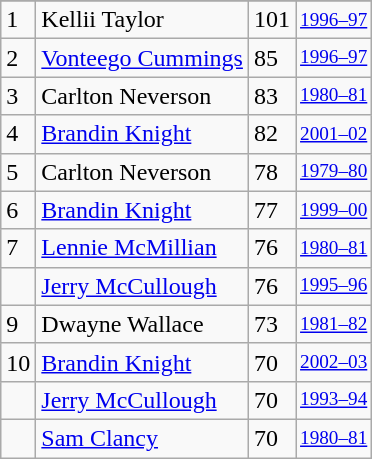<table class="wikitable">
<tr>
</tr>
<tr>
<td>1</td>
<td>Kellii Taylor</td>
<td>101</td>
<td style="font-size:80%;"><a href='#'>1996–97</a></td>
</tr>
<tr>
<td>2</td>
<td><a href='#'>Vonteego Cummings</a></td>
<td>85</td>
<td style="font-size:80%;"><a href='#'>1996–97</a></td>
</tr>
<tr>
<td>3</td>
<td>Carlton Neverson</td>
<td>83</td>
<td style="font-size:80%;"><a href='#'>1980–81</a></td>
</tr>
<tr>
<td>4</td>
<td><a href='#'>Brandin Knight</a></td>
<td>82</td>
<td style="font-size:80%;"><a href='#'>2001–02</a></td>
</tr>
<tr>
<td>5</td>
<td>Carlton Neverson</td>
<td>78</td>
<td style="font-size:80%;"><a href='#'>1979–80</a></td>
</tr>
<tr>
<td>6</td>
<td><a href='#'>Brandin Knight</a></td>
<td>77</td>
<td style="font-size:80%;"><a href='#'>1999–00</a></td>
</tr>
<tr>
<td>7</td>
<td><a href='#'>Lennie McMillian</a></td>
<td>76</td>
<td style="font-size:80%;"><a href='#'>1980–81</a></td>
</tr>
<tr>
<td></td>
<td><a href='#'>Jerry McCullough</a></td>
<td>76</td>
<td style="font-size:80%;"><a href='#'>1995–96</a></td>
</tr>
<tr>
<td>9</td>
<td>Dwayne Wallace</td>
<td>73</td>
<td style="font-size:80%;"><a href='#'>1981–82</a></td>
</tr>
<tr>
<td>10</td>
<td><a href='#'>Brandin Knight</a></td>
<td>70</td>
<td style="font-size:80%;"><a href='#'>2002–03</a></td>
</tr>
<tr>
<td></td>
<td><a href='#'>Jerry McCullough</a></td>
<td>70</td>
<td style="font-size:80%;"><a href='#'>1993–94</a></td>
</tr>
<tr>
<td></td>
<td><a href='#'>Sam Clancy</a></td>
<td>70</td>
<td style="font-size:80%;"><a href='#'>1980–81</a></td>
</tr>
</table>
